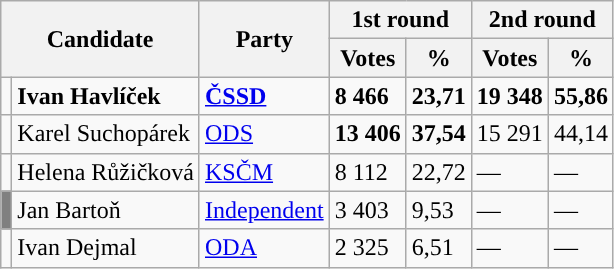<table class="wikitable sortable">
<tr>
<th colspan="2" rowspan="2">Candidate</th>
<th rowspan="2">Party</th>
<th colspan="2">1st round</th>
<th colspan="2">2nd round</th>
</tr>
<tr>
<th>Votes</th>
<th>%</th>
<th>Votes</th>
<th>%</th>
</tr>
<tr>
<td style="background-color:"></td>
<td><strong>Ivan Havlíček</strong></td>
<td><strong><a href='#'>ČSSD</a></strong></td>
<td><strong>8 466</strong></td>
<td><strong>23,71</strong></td>
<td><strong>19 348</strong></td>
<td><strong>55,86</strong></td>
</tr>
<tr>
<td style="background-color:"></td>
<td>Karel Suchopárek</td>
<td><a href='#'>ODS</a></td>
<td><strong>13 406</strong></td>
<td><strong>37,54</strong></td>
<td>15 291</td>
<td>44,14</td>
</tr>
<tr>
<td style="background-color:"></td>
<td>Helena Růžičková</td>
<td><a href='#'>KSČM</a></td>
<td>8 112</td>
<td>22,72</td>
<td>—</td>
<td>—</td>
</tr>
<tr>
<td style="background-color:gray;"></td>
<td>Jan Bartoň</td>
<td><a href='#'>Independent</a></td>
<td>3 403</td>
<td>9,53</td>
<td>—</td>
<td>—</td>
</tr>
<tr>
<td style="background-color:"></td>
<td>Ivan Dejmal</td>
<td><a href='#'>ODA</a></td>
<td>2 325</td>
<td>6,51</td>
<td>—</td>
<td>—</td>
</tr>
</table>
